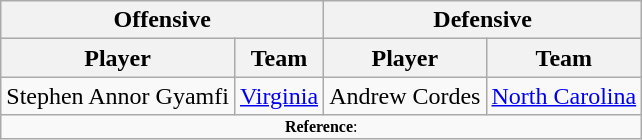<table class="wikitable" style="text-align: center;">
<tr>
<th colspan="2">Offensive</th>
<th colspan="2">Defensive</th>
</tr>
<tr>
<th>Player</th>
<th>Team</th>
<th>Player</th>
<th>Team</th>
</tr>
<tr>
<td>Stephen Annor Gyamfi</td>
<td><a href='#'>Virginia</a></td>
<td>Andrew Cordes</td>
<td><a href='#'>North Carolina</a></td>
</tr>
<tr>
<td colspan="4"  style="font-size:8pt; text-align:center;"><strong>Reference</strong>:</td>
</tr>
</table>
